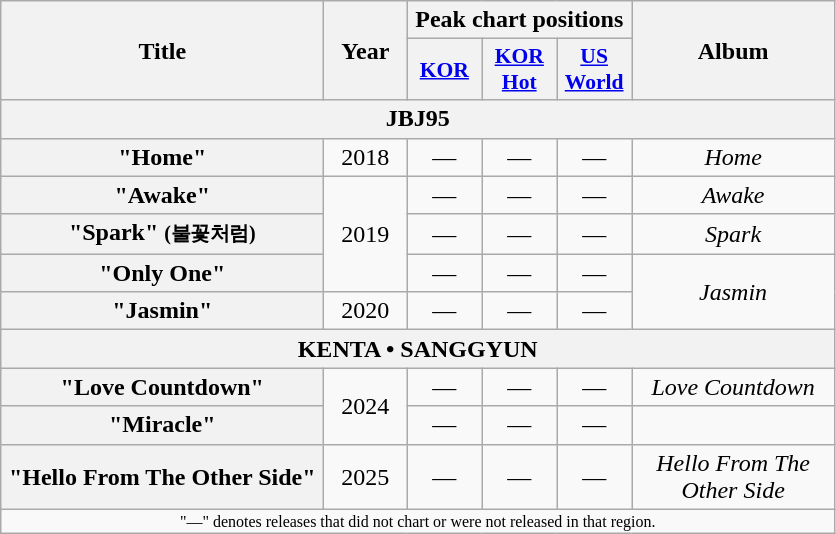<table class="wikitable plainrowheaders" style="text-align:center;">
<tr>
<th rowspan="2" scope="col" style="width:13em;">Title</th>
<th rowspan="2" scope="col" style="width:3em;">Year</th>
<th colspan="3" scope="col">Peak chart positions</th>
<th rowspan="2" scope="col" style="width:8em;">Album</th>
</tr>
<tr>
<th scope="col" style="width:3em;font-size:90%;"><a href='#'>KOR</a><br></th>
<th scope="col" style="width:3em;font-size:90%;"><a href='#'>KOR Hot</a><br></th>
<th scope="col" style="width:3em;font-size:90%;"><a href='#'>US<br>World</a><br></th>
</tr>
<tr>
<th colspan="6">JBJ95</th>
</tr>
<tr>
<th scope="row">"Home"</th>
<td>2018</td>
<td>—</td>
<td>—</td>
<td>—</td>
<td><em>Home</em></td>
</tr>
<tr>
<th scope="row">"Awake"</th>
<td rowspan="3">2019</td>
<td>—</td>
<td>—</td>
<td>—</td>
<td><em>Awake</em></td>
</tr>
<tr>
<th scope="row">"Spark" <small>(불꽃처럼)</small></th>
<td>—</td>
<td>—</td>
<td>—</td>
<td><em>Spark</em></td>
</tr>
<tr>
<th scope="row">"Only One"</th>
<td>—</td>
<td>—</td>
<td>—</td>
<td rowspan="2"><em>Jasmin</em></td>
</tr>
<tr>
<th scope="row">"Jasmin"</th>
<td>2020</td>
<td>—</td>
<td>—</td>
<td>—</td>
</tr>
<tr>
<th colspan="6">KENTA • SANGGYUN</th>
</tr>
<tr>
<th scope="row">"Love Countdown"</th>
<td rowspan="2">2024</td>
<td>—</td>
<td>—</td>
<td>—</td>
<td><em>Love Countdown</em></td>
</tr>
<tr>
<th scope="row">"Miracle"</th>
<td>—</td>
<td>—</td>
<td>—</td>
<td></td>
</tr>
<tr>
<th scope="row">"Hello From The Other Side"</th>
<td>2025</td>
<td>—</td>
<td>—</td>
<td>—</td>
<td><em>Hello From The Other Side</em></td>
</tr>
<tr>
<td colspan="7" style="font-size:8pt;">"—" denotes releases that did not chart or were not released in that region.</td>
</tr>
</table>
